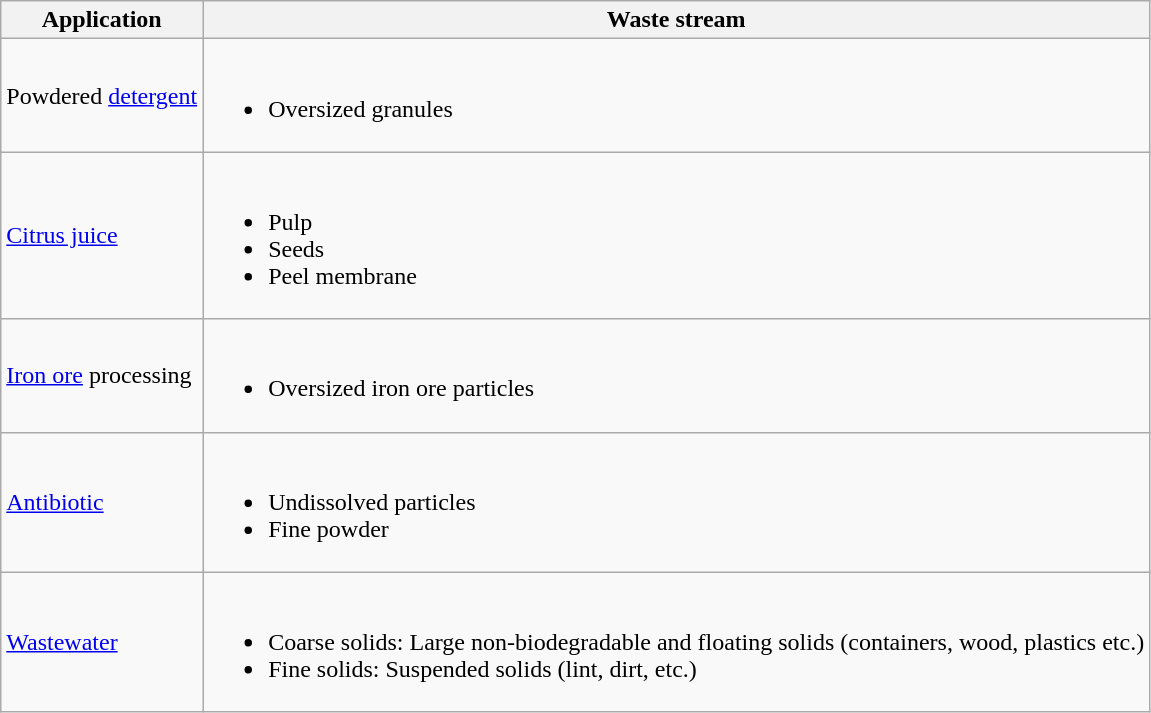<table class="wikitable">
<tr>
<th>Application</th>
<th>Waste stream</th>
</tr>
<tr>
<td>Powdered <a href='#'>detergent</a></td>
<td><br><ul><li>Oversized granules</li></ul></td>
</tr>
<tr>
<td><a href='#'>Citrus juice</a></td>
<td><br><ul><li>Pulp</li><li>Seeds</li><li>Peel membrane</li></ul></td>
</tr>
<tr>
<td><a href='#'>Iron ore</a> processing</td>
<td><br><ul><li>Oversized iron ore particles</li></ul></td>
</tr>
<tr>
<td><a href='#'>Antibiotic</a></td>
<td><br><ul><li>Undissolved particles</li><li>Fine powder</li></ul></td>
</tr>
<tr>
<td><a href='#'>Wastewater</a></td>
<td><br><ul><li>Coarse solids: Large non-biodegradable and floating solids (containers, wood, plastics etc.)</li><li>Fine solids: Suspended solids (lint, dirt, etc.)</li></ul></td>
</tr>
</table>
